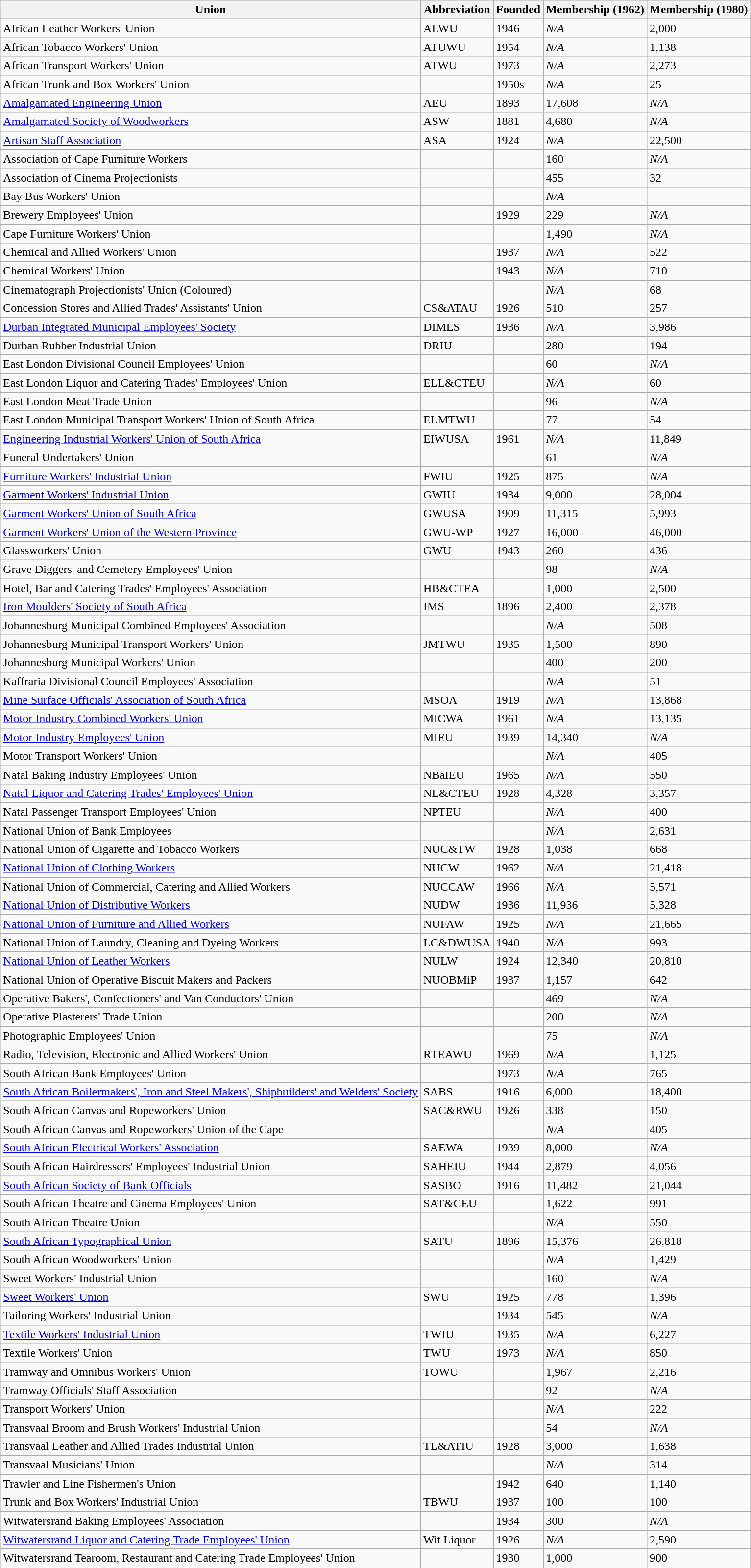<table class="wikitable sortable">
<tr>
<th>Union</th>
<th>Abbreviation</th>
<th>Founded</th>
<th>Membership (1962)</th>
<th>Membership (1980)</th>
</tr>
<tr>
<td>African Leather Workers' Union</td>
<td>ALWU</td>
<td>1946</td>
<td><em>N/A</em></td>
<td>2,000</td>
</tr>
<tr>
<td>African Tobacco Workers' Union</td>
<td>ATUWU</td>
<td>1954</td>
<td><em>N/A</em></td>
<td>1,138</td>
</tr>
<tr>
<td>African Transport Workers' Union</td>
<td>ATWU</td>
<td>1973</td>
<td><em>N/A</em></td>
<td>2,273</td>
</tr>
<tr>
<td>African Trunk and Box Workers' Union</td>
<td></td>
<td>1950s</td>
<td><em>N/A</em></td>
<td>25</td>
</tr>
<tr>
<td><a href='#'>Amalgamated Engineering Union</a></td>
<td>AEU</td>
<td>1893</td>
<td>17,608</td>
<td><em>N/A</em></td>
</tr>
<tr>
<td><a href='#'>Amalgamated Society of Woodworkers</a></td>
<td>ASW</td>
<td>1881</td>
<td>4,680</td>
<td><em>N/A</em></td>
</tr>
<tr>
<td><a href='#'>Artisan Staff Association</a></td>
<td>ASA</td>
<td>1924</td>
<td><em>N/A</em></td>
<td>22,500</td>
</tr>
<tr>
<td>Association of Cape Furniture Workers</td>
<td></td>
<td></td>
<td>160</td>
<td><em>N/A</em></td>
</tr>
<tr>
<td>Association of Cinema Projectionists</td>
<td></td>
<td></td>
<td>455</td>
<td>32</td>
</tr>
<tr>
<td>Bay Bus Workers' Union</td>
<td></td>
<td></td>
<td><em>N/A</em></td>
<td></td>
</tr>
<tr>
<td>Brewery Employees' Union</td>
<td></td>
<td>1929</td>
<td>229</td>
<td><em>N/A</em></td>
</tr>
<tr>
<td>Cape Furniture Workers' Union</td>
<td></td>
<td></td>
<td>1,490</td>
<td><em>N/A</em></td>
</tr>
<tr>
<td>Chemical and Allied Workers' Union</td>
<td></td>
<td>1937</td>
<td><em>N/A</em></td>
<td>522</td>
</tr>
<tr>
<td>Chemical Workers' Union</td>
<td></td>
<td>1943</td>
<td><em>N/A</em></td>
<td>710</td>
</tr>
<tr>
<td>Cinematograph Projectionists' Union (Coloured)</td>
<td></td>
<td></td>
<td><em>N/A</em></td>
<td>68</td>
</tr>
<tr>
<td>Concession Stores and Allied Trades' Assistants' Union</td>
<td>CS&ATAU</td>
<td>1926</td>
<td>510</td>
<td>257</td>
</tr>
<tr>
<td><a href='#'>Durban Integrated Municipal Employees' Society</a></td>
<td>DIMES</td>
<td>1936</td>
<td><em>N/A</em></td>
<td>3,986</td>
</tr>
<tr>
<td>Durban Rubber Industrial Union</td>
<td>DRIU</td>
<td></td>
<td>280</td>
<td>194</td>
</tr>
<tr>
<td>East London Divisional Council Employees' Union</td>
<td></td>
<td></td>
<td>60</td>
<td><em>N/A</em></td>
</tr>
<tr>
<td>East London Liquor and Catering Trades' Employees' Union</td>
<td>ELL&CTEU</td>
<td></td>
<td><em>N/A</em></td>
<td>60</td>
</tr>
<tr>
<td>East London Meat Trade Union</td>
<td></td>
<td></td>
<td>96</td>
<td><em>N/A</em></td>
</tr>
<tr>
<td>East London Municipal Transport Workers' Union of South Africa</td>
<td>ELMTWU</td>
<td></td>
<td>77</td>
<td>54</td>
</tr>
<tr>
<td><a href='#'>Engineering Industrial Workers' Union of South Africa</a></td>
<td>EIWUSA</td>
<td>1961</td>
<td><em>N/A</em></td>
<td>11,849</td>
</tr>
<tr>
<td>Funeral Undertakers' Union</td>
<td></td>
<td></td>
<td>61</td>
<td><em>N/A</em></td>
</tr>
<tr>
<td><a href='#'>Furniture Workers' Industrial Union</a></td>
<td>FWIU</td>
<td>1925</td>
<td>875</td>
<td><em>N/A</em></td>
</tr>
<tr>
<td><a href='#'>Garment Workers' Industrial Union</a></td>
<td>GWIU</td>
<td>1934</td>
<td>9,000</td>
<td>28,004</td>
</tr>
<tr>
<td><a href='#'>Garment Workers' Union of South Africa</a></td>
<td>GWUSA</td>
<td>1909</td>
<td>11,315</td>
<td>5,993</td>
</tr>
<tr>
<td><a href='#'>Garment Workers' Union of the Western Province</a></td>
<td>GWU-WP</td>
<td>1927</td>
<td>16,000</td>
<td>46,000</td>
</tr>
<tr>
<td>Glassworkers' Union</td>
<td>GWU</td>
<td>1943</td>
<td>260</td>
<td>436</td>
</tr>
<tr>
<td>Grave Diggers' and Cemetery Employees' Union</td>
<td></td>
<td></td>
<td>98</td>
<td><em>N/A</em></td>
</tr>
<tr>
<td>Hotel, Bar and Catering Trades' Employees' Association</td>
<td>HB&CTEA</td>
<td></td>
<td>1,000</td>
<td>2,500</td>
</tr>
<tr>
<td><a href='#'>Iron Moulders' Society of South Africa</a></td>
<td>IMS</td>
<td>1896</td>
<td>2,400</td>
<td>2,378</td>
</tr>
<tr>
<td>Johannesburg Municipal Combined Employees' Association</td>
<td></td>
<td></td>
<td><em>N/A</em></td>
<td>508</td>
</tr>
<tr>
<td>Johannesburg Municipal Transport Workers' Union</td>
<td>JMTWU</td>
<td>1935</td>
<td>1,500</td>
<td>890</td>
</tr>
<tr>
<td>Johannesburg Municipal Workers' Union</td>
<td></td>
<td></td>
<td>400</td>
<td>200</td>
</tr>
<tr>
<td>Kaffraria Divisional Council Employees' Association</td>
<td></td>
<td></td>
<td><em>N/A</em></td>
<td>51</td>
</tr>
<tr>
<td><a href='#'>Mine Surface Officials' Association of South Africa</a></td>
<td>MSOA</td>
<td>1919</td>
<td><em>N/A</em></td>
<td>13,868</td>
</tr>
<tr>
<td><a href='#'>Motor Industry Combined Workers' Union</a></td>
<td>MICWA</td>
<td>1961</td>
<td><em>N/A</em></td>
<td>13,135</td>
</tr>
<tr>
<td><a href='#'>Motor Industry Employees' Union</a></td>
<td>MIEU</td>
<td>1939</td>
<td>14,340</td>
<td><em>N/A</em></td>
</tr>
<tr>
<td>Motor Transport Workers' Union</td>
<td></td>
<td></td>
<td><em>N/A</em></td>
<td>405</td>
</tr>
<tr>
<td>Natal Baking Industry Employees' Union</td>
<td>NBaIEU</td>
<td>1965</td>
<td><em>N/A</em></td>
<td>550</td>
</tr>
<tr>
<td><a href='#'>Natal Liquor and Catering Trades' Employees' Union</a></td>
<td>NL&CTEU</td>
<td>1928</td>
<td>4,328</td>
<td>3,357</td>
</tr>
<tr>
<td>Natal Passenger Transport Employees' Union</td>
<td>NPTEU</td>
<td></td>
<td><em>N/A</em></td>
<td>400</td>
</tr>
<tr>
<td>National Union of Bank Employees</td>
<td></td>
<td></td>
<td><em>N/A</em></td>
<td>2,631</td>
</tr>
<tr>
<td>National Union of Cigarette and Tobacco Workers</td>
<td>NUC&TW</td>
<td>1928</td>
<td>1,038</td>
<td>668</td>
</tr>
<tr>
<td><a href='#'>National Union of Clothing Workers</a></td>
<td>NUCW</td>
<td>1962</td>
<td><em>N/A</em></td>
<td>21,418</td>
</tr>
<tr>
<td>National Union of Commercial, Catering and Allied Workers</td>
<td>NUCCAW</td>
<td>1966</td>
<td><em>N/A</em></td>
<td>5,571</td>
</tr>
<tr>
<td><a href='#'>National Union of Distributive Workers</a></td>
<td>NUDW</td>
<td>1936</td>
<td>11,936</td>
<td>5,328</td>
</tr>
<tr>
<td><a href='#'>National Union of Furniture and Allied Workers</a></td>
<td>NUFAW</td>
<td>1925</td>
<td><em>N/A</em></td>
<td>21,665</td>
</tr>
<tr>
<td>National Union of Laundry, Cleaning and Dyeing Workers</td>
<td>LC&DWUSA</td>
<td>1940</td>
<td><em>N/A</em></td>
<td>993</td>
</tr>
<tr>
<td><a href='#'>National Union of Leather Workers</a></td>
<td>NULW</td>
<td>1924</td>
<td>12,340</td>
<td>20,810</td>
</tr>
<tr>
<td>National Union of Operative Biscuit Makers and Packers</td>
<td>NUOBMiP</td>
<td>1937</td>
<td>1,157</td>
<td>642</td>
</tr>
<tr>
<td>Operative Bakers', Confectioners' and Van Conductors' Union</td>
<td></td>
<td></td>
<td>469</td>
<td><em>N/A</em></td>
</tr>
<tr>
<td>Operative Plasterers' Trade Union</td>
<td></td>
<td></td>
<td>200</td>
<td><em>N/A</em></td>
</tr>
<tr>
<td>Photographic Employees' Union</td>
<td></td>
<td></td>
<td>75</td>
<td><em>N/A</em></td>
</tr>
<tr>
<td>Radio, Television, Electronic and Allied Workers' Union</td>
<td>RTEAWU</td>
<td>1969</td>
<td><em>N/A</em></td>
<td>1,125</td>
</tr>
<tr>
<td>South African Bank Employees' Union</td>
<td></td>
<td>1973</td>
<td><em>N/A</em></td>
<td>765</td>
</tr>
<tr>
<td><a href='#'>South African Boilermakers', Iron and Steel Makers', Shipbuilders' and Welders' Society</a></td>
<td>SABS</td>
<td>1916</td>
<td>6,000</td>
<td>18,400</td>
</tr>
<tr>
<td>South African Canvas and Ropeworkers' Union</td>
<td>SAC&RWU</td>
<td>1926</td>
<td>338</td>
<td>150</td>
</tr>
<tr>
<td>South African Canvas and Ropeworkers' Union of the Cape</td>
<td></td>
<td></td>
<td><em>N/A</em></td>
<td>405</td>
</tr>
<tr>
<td><a href='#'>South African Electrical Workers' Association</a></td>
<td>SAEWA</td>
<td>1939</td>
<td>8,000</td>
<td><em>N/A</em></td>
</tr>
<tr>
<td>South African Hairdressers' Employees' Industrial Union</td>
<td>SAHEIU</td>
<td>1944</td>
<td>2,879</td>
<td>4,056</td>
</tr>
<tr>
<td><a href='#'>South African Society of Bank Officials</a></td>
<td>SASBO</td>
<td>1916</td>
<td>11,482</td>
<td>21,044</td>
</tr>
<tr>
<td>South African Theatre and Cinema Employees' Union</td>
<td>SAT&CEU</td>
<td></td>
<td>1,622</td>
<td>991</td>
</tr>
<tr>
<td>South African Theatre Union</td>
<td></td>
<td></td>
<td><em>N/A</em></td>
<td>550</td>
</tr>
<tr>
<td><a href='#'>South African Typographical Union</a></td>
<td>SATU</td>
<td>1896</td>
<td>15,376</td>
<td>26,818</td>
</tr>
<tr>
<td>South African Woodworkers' Union</td>
<td></td>
<td></td>
<td><em>N/A</em></td>
<td>1,429</td>
</tr>
<tr>
<td>Sweet Workers' Industrial Union</td>
<td></td>
<td></td>
<td>160</td>
<td><em>N/A</em></td>
</tr>
<tr>
<td><a href='#'>Sweet Workers' Union</a></td>
<td>SWU</td>
<td>1925</td>
<td>778</td>
<td>1,396</td>
</tr>
<tr>
<td>Tailoring Workers' Industrial Union</td>
<td></td>
<td>1934</td>
<td>545</td>
<td><em>N/A</em></td>
</tr>
<tr>
<td><a href='#'>Textile Workers' Industrial Union</a></td>
<td>TWIU</td>
<td>1935</td>
<td><em>N/A</em></td>
<td>6,227</td>
</tr>
<tr>
<td>Textile Workers' Union</td>
<td>TWU</td>
<td>1973</td>
<td><em>N/A</em></td>
<td>850</td>
</tr>
<tr>
<td>Tramway and Omnibus Workers' Union</td>
<td>TOWU</td>
<td></td>
<td>1,967</td>
<td>2,216</td>
</tr>
<tr>
<td>Tramway Officials' Staff Association</td>
<td></td>
<td></td>
<td>92</td>
<td><em>N/A</em></td>
</tr>
<tr>
<td>Transport Workers' Union</td>
<td></td>
<td></td>
<td><em>N/A</em></td>
<td>222</td>
</tr>
<tr>
<td>Transvaal Broom and Brush Workers' Industrial Union</td>
<td></td>
<td></td>
<td>54</td>
<td><em>N/A</em></td>
</tr>
<tr>
<td>Transvaal Leather and Allied Trades Industrial Union</td>
<td>TL&ATIU</td>
<td>1928</td>
<td>3,000</td>
<td>1,638</td>
</tr>
<tr>
<td>Transvaal Musicians' Union</td>
<td></td>
<td></td>
<td><em>N/A</em></td>
<td>314</td>
</tr>
<tr>
<td>Trawler and Line Fishermen's Union</td>
<td></td>
<td>1942</td>
<td>640</td>
<td>1,140</td>
</tr>
<tr>
<td>Trunk and Box Workers' Industrial Union</td>
<td>TBWU</td>
<td>1937</td>
<td>100</td>
<td>100</td>
</tr>
<tr>
<td>Witwatersrand Baking Employees' Association</td>
<td></td>
<td>1934</td>
<td>300</td>
<td><em>N/A</em></td>
</tr>
<tr>
<td><a href='#'>Witwatersrand Liquor and Catering Trade Employees' Union</a></td>
<td>Wit Liquor</td>
<td>1926</td>
<td><em>N/A</em></td>
<td>2,590</td>
</tr>
<tr>
<td>Witwatersrand Tearoom, Restaurant and Catering Trade Employees' Union</td>
<td></td>
<td>1930</td>
<td>1,000</td>
<td>900</td>
</tr>
</table>
